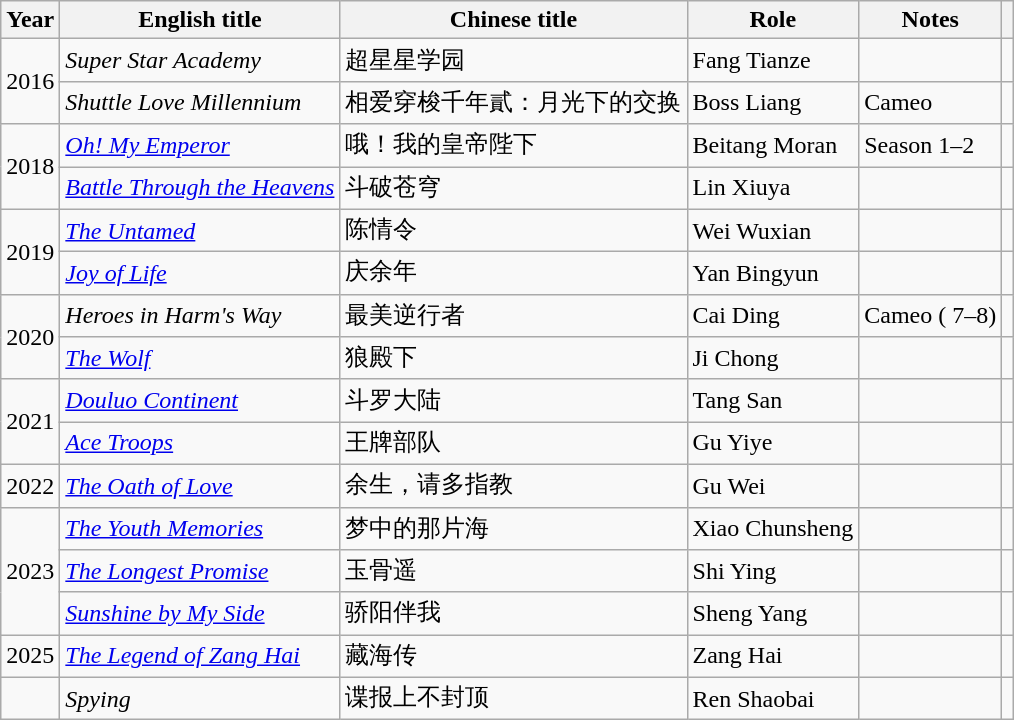<table class="wikitable sortable">
<tr>
<th>Year</th>
<th>English title</th>
<th>Chinese title</th>
<th>Role</th>
<th class="unsortable">Notes</th>
<th class="unsortable"></th>
</tr>
<tr>
<td rowspan=2>2016</td>
<td><em>Super Star Academy</em></td>
<td>超星星学园</td>
<td>Fang Tianze</td>
<td></td>
<td></td>
</tr>
<tr>
<td><em>Shuttle Love Millennium</em></td>
<td>相爱穿梭千年貳：月光下的交换</td>
<td>Boss Liang</td>
<td>Cameo</td>
<td></td>
</tr>
<tr>
<td rowspan=2>2018</td>
<td><em><a href='#'>Oh! My Emperor</a></em></td>
<td>哦！我的皇帝陛下</td>
<td>Beitang Moran</td>
<td>Season 1–2</td>
<td></td>
</tr>
<tr>
<td><em><a href='#'>Battle Through the Heavens</a></em></td>
<td>斗破苍穹</td>
<td>Lin Xiuya</td>
<td></td>
<td></td>
</tr>
<tr>
<td rowspan=2>2019</td>
<td><em><a href='#'>The Untamed</a></em></td>
<td>陈情令</td>
<td>Wei Wuxian</td>
<td></td>
<td></td>
</tr>
<tr>
<td><em><a href='#'>Joy of Life</a></em></td>
<td>庆余年</td>
<td>Yan Bingyun</td>
<td></td>
<td></td>
</tr>
<tr>
<td rowspan="2">2020</td>
<td><em>Heroes in Harm's Way</em></td>
<td>最美逆行者</td>
<td>Cai Ding</td>
<td>Cameo ( 7–8)</td>
<td></td>
</tr>
<tr>
<td><em><a href='#'>The Wolf</a></em></td>
<td>狼殿下</td>
<td>Ji Chong</td>
<td></td>
<td></td>
</tr>
<tr>
<td rowspan="2">2021</td>
<td><em><a href='#'>Douluo Continent</a></em></td>
<td>斗罗大陆</td>
<td>Tang San</td>
<td></td>
<td></td>
</tr>
<tr>
<td><em><a href='#'>Ace Troops</a></em></td>
<td>王牌部队</td>
<td>Gu Yiye</td>
<td></td>
<td></td>
</tr>
<tr>
<td>2022</td>
<td><em><a href='#'>The Oath of Love</a></em></td>
<td>余生，请多指教</td>
<td>Gu Wei</td>
<td></td>
<td></td>
</tr>
<tr>
<td rowspan="3">2023</td>
<td><em><a href='#'>The Youth Memories</a></em></td>
<td>梦中的那片海</td>
<td>Xiao Chunsheng</td>
<td></td>
<td></td>
</tr>
<tr>
<td><em><a href='#'>The Longest Promise</a></em></td>
<td>玉骨遥</td>
<td>Shi Ying</td>
<td></td>
<td></td>
</tr>
<tr>
<td><em><a href='#'>Sunshine by My Side</a></em></td>
<td>骄阳伴我</td>
<td>Sheng Yang</td>
<td></td>
<td></td>
</tr>
<tr>
<td>2025</td>
<td><em><a href='#'>The Legend of Zang Hai</a></em></td>
<td>藏海传</td>
<td>Zang Hai</td>
<td></td>
<td></td>
</tr>
<tr>
<td></td>
<td><em>Spying</em></td>
<td>谍报上不封顶</td>
<td>Ren Shaobai</td>
<td></td>
<td></td>
</tr>
</table>
